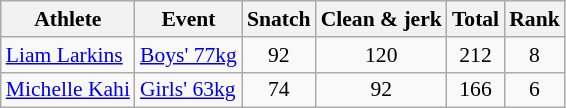<table class="wikitable" style="font-size:90%">
<tr>
<th>Athlete</th>
<th>Event</th>
<th>Snatch</th>
<th>Clean & jerk</th>
<th>Total</th>
<th>Rank</th>
</tr>
<tr>
<td><a href='#'>Liam Larkins</a></td>
<td><a href='#'>Boys' 77kg</a></td>
<td align=center>92</td>
<td align=center>120</td>
<td align=center>212</td>
<td align=center>8</td>
</tr>
<tr>
<td><a href='#'>Michelle Kahi</a></td>
<td><a href='#'>Girls' 63kg</a></td>
<td align=center>74</td>
<td align=center>92</td>
<td align=center>166</td>
<td align=center>6</td>
</tr>
</table>
